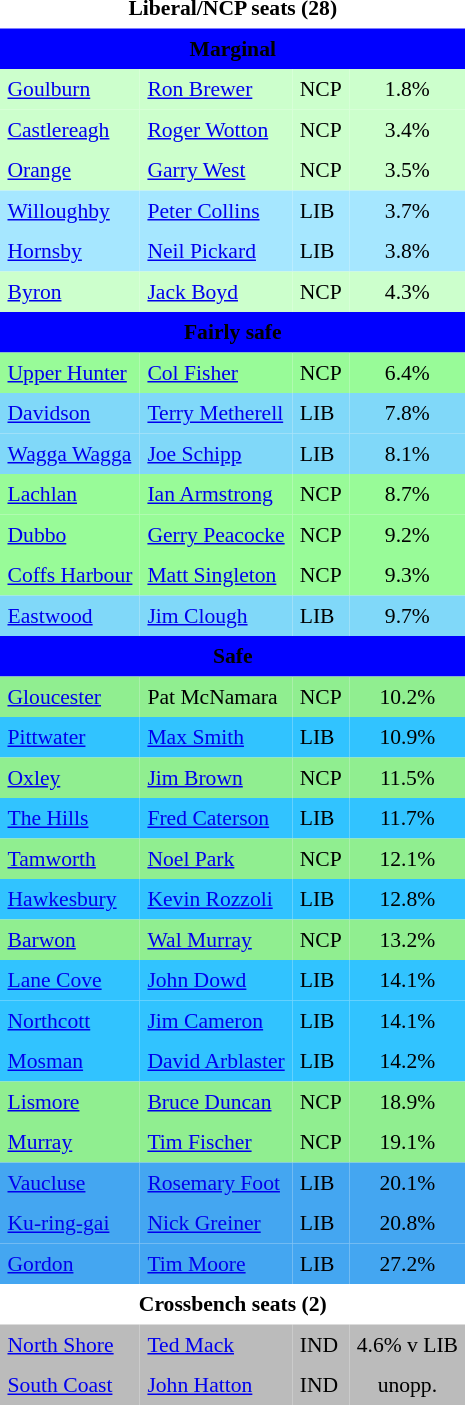<table class="toccolours" cellpadding="5" cellspacing="0" style="float:left; margin-right:.5em; margin-top:.4em; font-size:90%;">
<tr>
<td COLSPAN=4 align="center"><strong>Liberal/NCP seats (28)</strong></td>
</tr>
<tr>
<td COLSPAN=4 align="center" bgcolor="Blue"><span><strong>Marginal</strong></span></td>
</tr>
<tr>
<td align="left" bgcolor="CCFFCC"><a href='#'>Goulburn</a></td>
<td align="left" bgcolor="CCFFCC"><a href='#'>Ron Brewer</a></td>
<td align="left" bgcolor="CCFFCC">NCP</td>
<td align="center" bgcolor="CCFFCC">1.8%</td>
</tr>
<tr>
<td align="left" bgcolor="CCFFCC"><a href='#'>Castlereagh</a></td>
<td align="left" bgcolor="CCFFCC"><a href='#'>Roger Wotton</a></td>
<td align="left" bgcolor="CCFFCC">NCP</td>
<td align="center" bgcolor="CCFFCC">3.4%</td>
</tr>
<tr>
<td align="left" bgcolor="CCFFCC"><a href='#'>Orange</a></td>
<td align="left" bgcolor="CCFFCC"><a href='#'>Garry West</a></td>
<td align="left" bgcolor="CCFFCC">NCP</td>
<td align="center" bgcolor="CCFFCC">3.5%</td>
</tr>
<tr>
<td align="left" bgcolor="A6E7FF"><a href='#'>Willoughby</a></td>
<td align="left" bgcolor="A6E7FF"><a href='#'>Peter Collins</a></td>
<td align="left" bgcolor="A6E7FF">LIB</td>
<td align="center" bgcolor="A6E7FF">3.7%</td>
</tr>
<tr>
<td align="left" bgcolor="A6E7FF"><a href='#'>Hornsby</a></td>
<td align="left" bgcolor="A6E7FF"><a href='#'>Neil Pickard</a></td>
<td align="left" bgcolor="A6E7FF">LIB</td>
<td align="center" bgcolor="A6E7FF">3.8%</td>
</tr>
<tr>
<td align="left" bgcolor="CCFFCC"><a href='#'>Byron</a></td>
<td align="left" bgcolor="CCFFCC"><a href='#'>Jack Boyd</a></td>
<td align="left" bgcolor="CCFFCC">NCP</td>
<td align="center" bgcolor="CCFFCC">4.3%</td>
</tr>
<tr>
<td COLSPAN=4 align="center" bgcolor="blue"><span><strong>Fairly safe</strong></span></td>
</tr>
<tr>
<td align="left" bgcolor="98FB98"><a href='#'>Upper Hunter</a></td>
<td align="left" bgcolor="98FB98"><a href='#'>Col Fisher</a></td>
<td align="left" bgcolor="98FB98">NCP</td>
<td align="center" bgcolor="98FB98">6.4%</td>
</tr>
<tr>
<td align="left" bgcolor="80D8F9"><a href='#'>Davidson</a></td>
<td align="left" bgcolor="80D8F9"><a href='#'>Terry Metherell</a></td>
<td align="left" bgcolor="80D8F9">LIB</td>
<td align="center" bgcolor="80D8F9">7.8%</td>
</tr>
<tr>
<td align="left" bgcolor="80D8F9"><a href='#'>Wagga Wagga</a></td>
<td align="left" bgcolor="80D8F9"><a href='#'>Joe Schipp</a></td>
<td align="left" bgcolor="80D8F9">LIB</td>
<td align="center" bgcolor="80D8F9">8.1%</td>
</tr>
<tr>
<td align="left" bgcolor="98FB98"><a href='#'>Lachlan</a></td>
<td align="left" bgcolor="98FB98"><a href='#'>Ian Armstrong</a></td>
<td align="left" bgcolor="98FB98">NCP</td>
<td align="center" bgcolor="98FB98">8.7%</td>
</tr>
<tr>
<td align="left" bgcolor="98FB98"><a href='#'>Dubbo</a></td>
<td align="left" bgcolor="98FB98"><a href='#'>Gerry Peacocke</a></td>
<td align="left" bgcolor="98FB98">NCP</td>
<td align="center" bgcolor="98FB98">9.2%</td>
</tr>
<tr>
<td align="left" bgcolor="98FB98"><a href='#'>Coffs Harbour</a></td>
<td align="left" bgcolor="98FB98"><a href='#'>Matt Singleton</a></td>
<td align="left" bgcolor="98FB98">NCP</td>
<td align="center" bgcolor="98FB98">9.3%</td>
</tr>
<tr>
<td align="left" bgcolor="80D8F9"><a href='#'>Eastwood</a></td>
<td align="left" bgcolor="80D8F9"><a href='#'>Jim Clough</a></td>
<td align="left" bgcolor="80D8F9">LIB</td>
<td align="center" bgcolor="80D8F9">9.7%</td>
</tr>
<tr>
<td COLSPAN=4 align="center" bgcolor="blue"><span><strong>Safe</strong></span></td>
</tr>
<tr>
<td align="left" bgcolor="90EE90"><a href='#'>Gloucester</a></td>
<td align="left" bgcolor="90EE90">Pat McNamara</td>
<td align="left" bgcolor="90EE90">NCP</td>
<td align="center" bgcolor="90EE90">10.2%</td>
</tr>
<tr>
<td align="left" bgcolor="31C3FF"><a href='#'>Pittwater</a></td>
<td align="left" bgcolor="31C3FF"><a href='#'>Max Smith</a></td>
<td align="left" bgcolor="31C3FF">LIB</td>
<td align="center" bgcolor="31C3FF">10.9%</td>
</tr>
<tr>
<td align="left" bgcolor="90EE90"><a href='#'>Oxley</a></td>
<td align="left" bgcolor="90EE90"><a href='#'>Jim Brown</a></td>
<td align="left" bgcolor="90EE90">NCP</td>
<td align="center" bgcolor="90EE90">11.5%</td>
</tr>
<tr>
<td align="left" bgcolor="31C3FF"><a href='#'>The Hills</a></td>
<td align="left" bgcolor="31C3FF"><a href='#'>Fred Caterson</a></td>
<td align="left" bgcolor="31C3FF">LIB</td>
<td align="center" bgcolor="31C3FF">11.7%</td>
</tr>
<tr>
<td align="left" bgcolor="90EE90"><a href='#'>Tamworth</a></td>
<td align="left" bgcolor="90EE90"><a href='#'>Noel Park</a></td>
<td align="left" bgcolor="90EE90">NCP</td>
<td align="center" bgcolor="90EE90">12.1%</td>
</tr>
<tr>
<td align="left" bgcolor="31C3FF"><a href='#'>Hawkesbury</a></td>
<td align="left" bgcolor="31C3FF"><a href='#'>Kevin Rozzoli</a></td>
<td align="left" bgcolor="31C3FF">LIB</td>
<td align="center" bgcolor="31C3FF">12.8%</td>
</tr>
<tr>
<td align="left" bgcolor="90EE90"><a href='#'>Barwon</a></td>
<td align="left" bgcolor="90EE90"><a href='#'>Wal Murray</a></td>
<td align="left" bgcolor="90EE90">NCP</td>
<td align="center" bgcolor="90EE90">13.2%</td>
</tr>
<tr>
<td align="left" bgcolor="31C3FF"><a href='#'>Lane Cove</a></td>
<td align="left" bgcolor="31C3FF"><a href='#'>John Dowd</a></td>
<td align="left" bgcolor="31C3FF">LIB</td>
<td align="center" bgcolor="31C3FF">14.1%</td>
</tr>
<tr>
<td align="left" bgcolor="31C3FF"><a href='#'>Northcott</a></td>
<td align="left" bgcolor="31C3FF"><a href='#'>Jim Cameron</a></td>
<td align="left" bgcolor="31C3FF">LIB</td>
<td align="center" bgcolor="31C3FF">14.1%</td>
</tr>
<tr>
<td align="left" bgcolor="31C3FF"><a href='#'>Mosman</a></td>
<td align="left" bgcolor="31C3FF"><a href='#'>David Arblaster</a></td>
<td align="left" bgcolor="31C3FF">LIB</td>
<td align="center" bgcolor="31C3FF">14.2%</td>
</tr>
<tr>
<td align="left" bgcolor="90EE90"><a href='#'>Lismore</a></td>
<td align="left" bgcolor="90EE90"><a href='#'>Bruce Duncan</a></td>
<td align="left" bgcolor="90EE90">NCP</td>
<td align="center" bgcolor="90EE90">18.9%</td>
</tr>
<tr>
<td align="left" bgcolor="90EE90"><a href='#'>Murray</a></td>
<td align="left" bgcolor="90EE90"><a href='#'>Tim Fischer</a></td>
<td align="left" bgcolor="90EE90">NCP</td>
<td align="center" bgcolor="90EE90">19.1%</td>
</tr>
<tr>
<td align="left" bgcolor="44A6F1"><a href='#'>Vaucluse</a></td>
<td align="left" bgcolor="44A6F1"><a href='#'>Rosemary Foot</a></td>
<td align="left" bgcolor="44A6F1">LIB</td>
<td align="center" bgcolor="44A6F1">20.1%</td>
</tr>
<tr>
<td align="left" bgcolor="44A6F1"><a href='#'>Ku-ring-gai</a></td>
<td align="left" bgcolor="44A6F1"><a href='#'>Nick Greiner</a></td>
<td align="left" bgcolor="44A6F1">LIB</td>
<td align="center" bgcolor="44A6F1">20.8%</td>
</tr>
<tr>
<td align="left" bgcolor="44A6F1"><a href='#'>Gordon</a></td>
<td align="left" bgcolor="44A6F1"><a href='#'>Tim Moore</a></td>
<td align="left" bgcolor="44A6F1">LIB</td>
<td align="center" bgcolor="44A6F1">27.2%</td>
</tr>
<tr>
<td COLSPAN=4 align="center"><strong>Crossbench seats (2)</strong></td>
</tr>
<tr>
<td align="left" bgcolor="BBBBBB"><a href='#'>North Shore</a></td>
<td align="left" bgcolor="BBBBBB"><a href='#'>Ted Mack</a></td>
<td align="left" bgcolor="BBBBBB">IND</td>
<td align="center" bgcolor="BBBBBB">4.6% v LIB</td>
</tr>
<tr>
<td align="left" bgcolor="BBBBBB"><a href='#'>South Coast</a></td>
<td align="left" bgcolor="BBBBBB"><a href='#'>John Hatton</a></td>
<td align="left" bgcolor="BBBBBB">IND</td>
<td align="center" bgcolor="BBBBBB">unopp.</td>
</tr>
<tr>
</tr>
</table>
